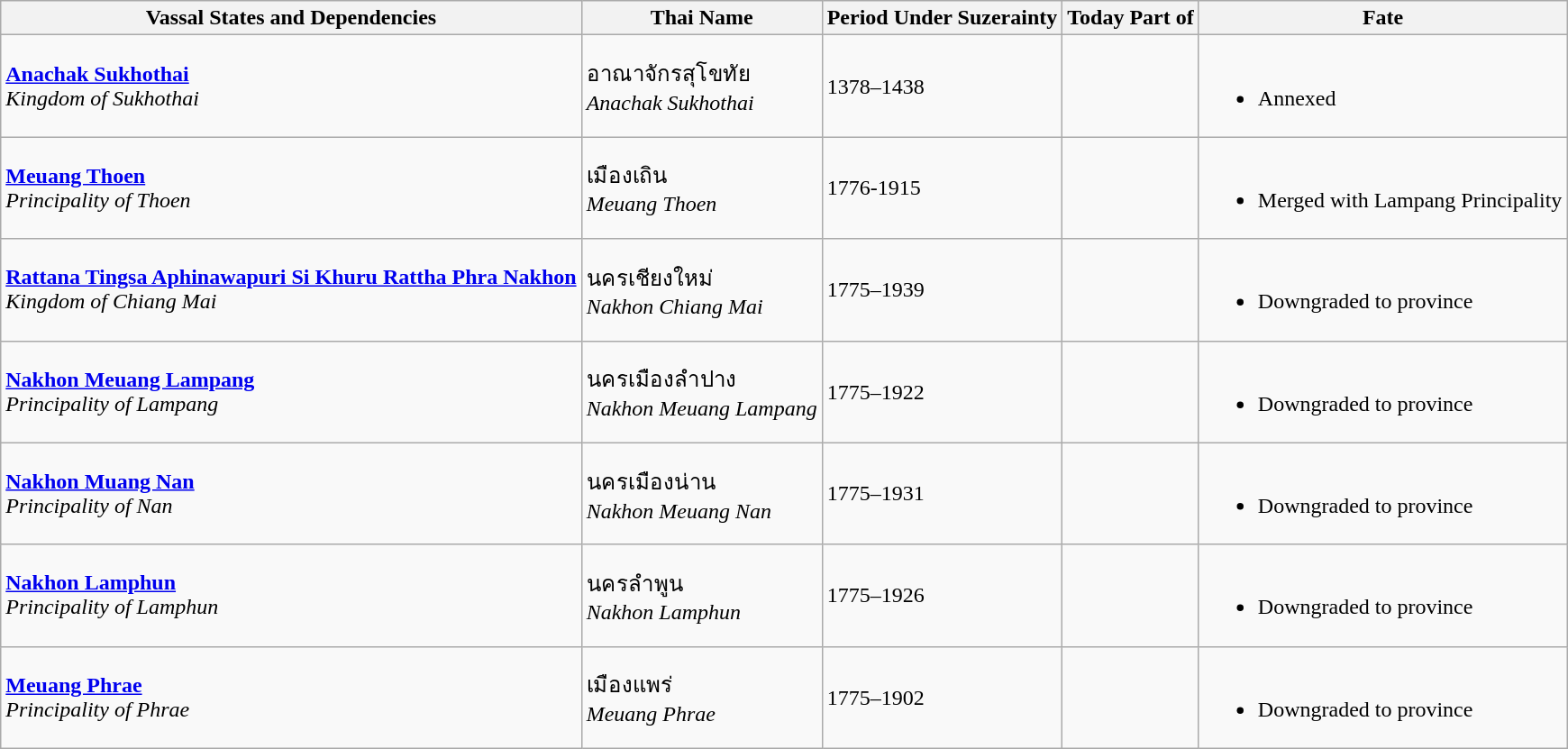<table class="wikitable">
<tr>
<th><strong>Vassal States and Dependencies</strong></th>
<th>Thai Name</th>
<th>Period Under Suzerainty</th>
<th>Today Part of</th>
<th>Fate</th>
</tr>
<tr>
<td><strong><a href='#'>Anachak Sukhothai</a></strong><br><em>Kingdom of Sukhothai</em></td>
<td>อาณาจักรสุโขทัย<br><em>Anachak Sukhothai</em></td>
<td>1378–1438</td>
<td></td>
<td><br><ul><li>Annexed</li></ul></td>
</tr>
<tr>
<td><strong><a href='#'>Meuang Thoen</a></strong><br><em>Principality of Thoen</em></td>
<td>เมืองเถิน<br><em>Meuang Thoen</em></td>
<td>1776-1915</td>
<td></td>
<td><br><ul><li>Merged with Lampang Principality</li></ul></td>
</tr>
<tr>
<td><strong><a href='#'>Rattana Tingsa Aphinawapuri Si Khuru Rattha Phra Nakhon</a></strong><br><em>Kingdom of Chiang Mai</em></td>
<td>นครเชียงใหม่<br><em>Nakhon Chiang Mai</em></td>
<td>1775–1939</td>
<td></td>
<td><br><ul><li>Downgraded to province</li></ul></td>
</tr>
<tr>
<td><strong><a href='#'>Nakhon Meuang Lampang</a></strong><br><em>Principality of Lampang</em></td>
<td>นครเมืองลำปาง<br><em>Nakhon Meuang Lampang</em></td>
<td>1775–1922</td>
<td></td>
<td><br><ul><li>Downgraded to province</li></ul></td>
</tr>
<tr>
<td><strong><a href='#'>Nakhon Muang Nan</a></strong><br><em>Principality of Nan</em></td>
<td>นครเมืองน่าน<br><em>Nakhon Meuang Nan</em></td>
<td>1775–1931</td>
<td></td>
<td><br><ul><li>Downgraded to province</li></ul></td>
</tr>
<tr>
<td><strong><a href='#'>Nakhon Lamphun</a></strong><br><em>Principality of Lamphun</em></td>
<td>นครลำพูน<br><em>Nakhon Lamphun</em></td>
<td>1775–1926</td>
<td></td>
<td><br><ul><li>Downgraded to province</li></ul></td>
</tr>
<tr>
<td><strong><a href='#'>Meuang Phrae</a></strong><br><em>Principality of Phrae</em></td>
<td>เมืองแพร่<br><em>Meuang Phrae</em></td>
<td>1775–1902</td>
<td></td>
<td><br><ul><li>Downgraded to province</li></ul></td>
</tr>
</table>
